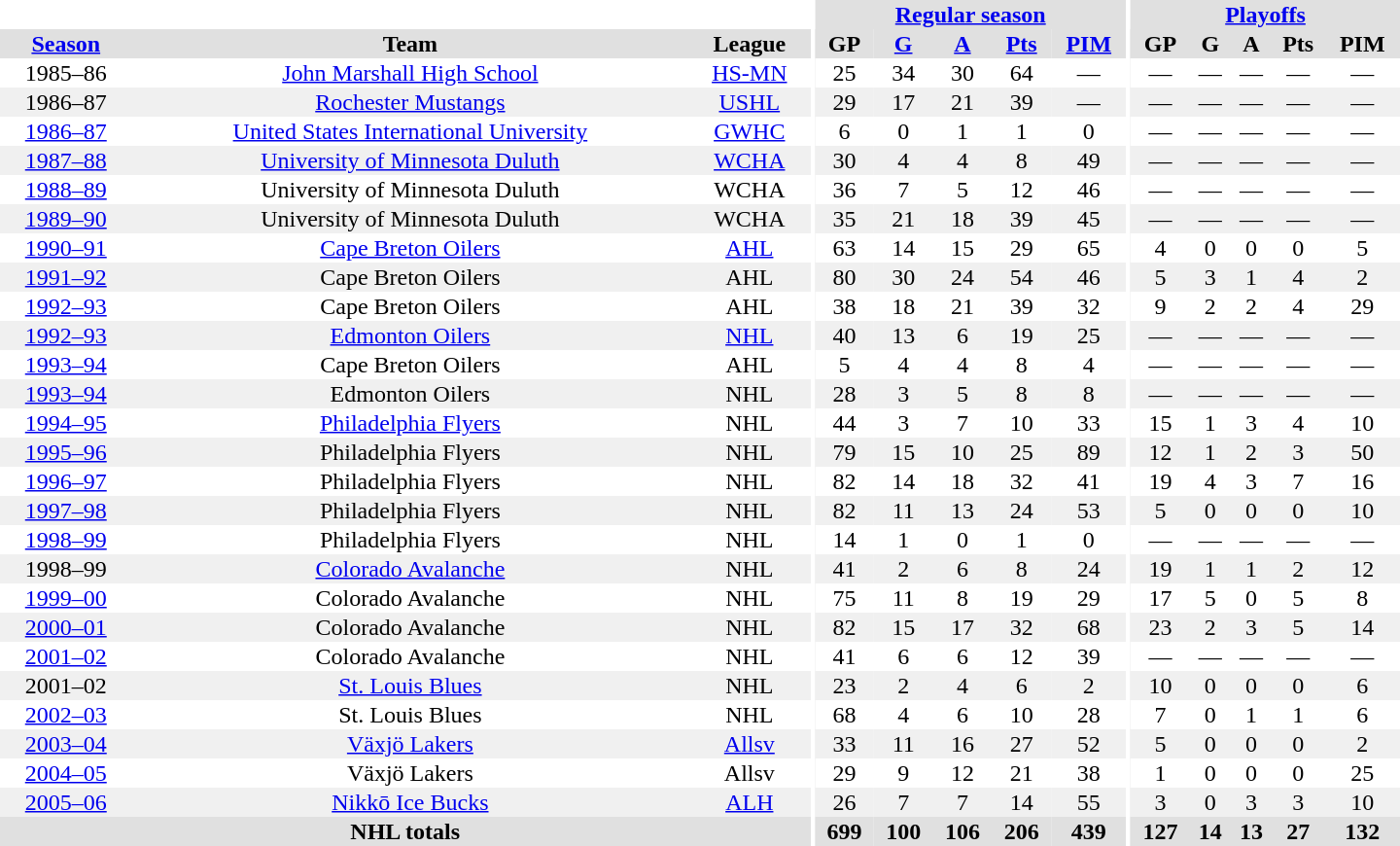<table border="0" cellpadding="1" cellspacing="0" style="text-align:center; width:60em">
<tr bgcolor="#e0e0e0">
<th colspan="3" bgcolor="#ffffff"></th>
<th rowspan="100" bgcolor="#ffffff"></th>
<th colspan="5"><a href='#'>Regular season</a></th>
<th rowspan="100" bgcolor="#ffffff"></th>
<th colspan="5"><a href='#'>Playoffs</a></th>
</tr>
<tr bgcolor="#e0e0e0">
<th><a href='#'>Season</a></th>
<th>Team</th>
<th>League</th>
<th>GP</th>
<th><a href='#'>G</a></th>
<th><a href='#'>A</a></th>
<th><a href='#'>Pts</a></th>
<th><a href='#'>PIM</a></th>
<th>GP</th>
<th>G</th>
<th>A</th>
<th>Pts</th>
<th>PIM</th>
</tr>
<tr>
<td>1985–86</td>
<td><a href='#'>John Marshall High School</a></td>
<td><a href='#'>HS-MN</a></td>
<td>25</td>
<td>34</td>
<td>30</td>
<td>64</td>
<td>—</td>
<td>—</td>
<td>—</td>
<td>—</td>
<td>—</td>
<td>—</td>
</tr>
<tr bgcolor="#f0f0f0">
<td>1986–87</td>
<td><a href='#'>Rochester Mustangs</a></td>
<td><a href='#'>USHL</a></td>
<td>29</td>
<td>17</td>
<td>21</td>
<td>39</td>
<td>—</td>
<td>—</td>
<td>—</td>
<td>—</td>
<td>—</td>
<td>—</td>
</tr>
<tr>
<td><a href='#'>1986–87</a></td>
<td><a href='#'>United States International University</a></td>
<td><a href='#'>GWHC</a></td>
<td>6</td>
<td>0</td>
<td>1</td>
<td>1</td>
<td>0</td>
<td>—</td>
<td>—</td>
<td>—</td>
<td>—</td>
<td>—</td>
</tr>
<tr bgcolor="#f0f0f0">
<td><a href='#'>1987–88</a></td>
<td><a href='#'>University of Minnesota Duluth</a></td>
<td><a href='#'>WCHA</a></td>
<td>30</td>
<td>4</td>
<td>4</td>
<td>8</td>
<td>49</td>
<td>—</td>
<td>—</td>
<td>—</td>
<td>—</td>
<td>—</td>
</tr>
<tr>
<td><a href='#'>1988–89</a></td>
<td>University of Minnesota Duluth</td>
<td>WCHA</td>
<td>36</td>
<td>7</td>
<td>5</td>
<td>12</td>
<td>46</td>
<td>—</td>
<td>—</td>
<td>—</td>
<td>—</td>
<td>—</td>
</tr>
<tr bgcolor="#f0f0f0">
<td><a href='#'>1989–90</a></td>
<td>University of Minnesota Duluth</td>
<td>WCHA</td>
<td>35</td>
<td>21</td>
<td>18</td>
<td>39</td>
<td>45</td>
<td>—</td>
<td>—</td>
<td>—</td>
<td>—</td>
<td>—</td>
</tr>
<tr>
<td><a href='#'>1990–91</a></td>
<td><a href='#'>Cape Breton Oilers</a></td>
<td><a href='#'>AHL</a></td>
<td>63</td>
<td>14</td>
<td>15</td>
<td>29</td>
<td>65</td>
<td>4</td>
<td>0</td>
<td>0</td>
<td>0</td>
<td>5</td>
</tr>
<tr bgcolor="#f0f0f0">
<td><a href='#'>1991–92</a></td>
<td>Cape Breton Oilers</td>
<td>AHL</td>
<td>80</td>
<td>30</td>
<td>24</td>
<td>54</td>
<td>46</td>
<td>5</td>
<td>3</td>
<td>1</td>
<td>4</td>
<td>2</td>
</tr>
<tr>
<td><a href='#'>1992–93</a></td>
<td>Cape Breton Oilers</td>
<td>AHL</td>
<td>38</td>
<td>18</td>
<td>21</td>
<td>39</td>
<td>32</td>
<td>9</td>
<td>2</td>
<td>2</td>
<td>4</td>
<td>29</td>
</tr>
<tr bgcolor="#f0f0f0">
<td><a href='#'>1992–93</a></td>
<td><a href='#'>Edmonton Oilers</a></td>
<td><a href='#'>NHL</a></td>
<td>40</td>
<td>13</td>
<td>6</td>
<td>19</td>
<td>25</td>
<td>—</td>
<td>—</td>
<td>—</td>
<td>—</td>
<td>—</td>
</tr>
<tr>
<td><a href='#'>1993–94</a></td>
<td>Cape Breton Oilers</td>
<td>AHL</td>
<td>5</td>
<td>4</td>
<td>4</td>
<td>8</td>
<td>4</td>
<td>—</td>
<td>—</td>
<td>—</td>
<td>—</td>
<td>—</td>
</tr>
<tr bgcolor="#f0f0f0">
<td><a href='#'>1993–94</a></td>
<td>Edmonton Oilers</td>
<td>NHL</td>
<td>28</td>
<td>3</td>
<td>5</td>
<td>8</td>
<td>8</td>
<td>—</td>
<td>—</td>
<td>—</td>
<td>—</td>
<td>—</td>
</tr>
<tr>
<td><a href='#'>1994–95</a></td>
<td><a href='#'>Philadelphia Flyers</a></td>
<td>NHL</td>
<td>44</td>
<td>3</td>
<td>7</td>
<td>10</td>
<td>33</td>
<td>15</td>
<td>1</td>
<td>3</td>
<td>4</td>
<td>10</td>
</tr>
<tr bgcolor="#f0f0f0">
<td><a href='#'>1995–96</a></td>
<td>Philadelphia Flyers</td>
<td>NHL</td>
<td>79</td>
<td>15</td>
<td>10</td>
<td>25</td>
<td>89</td>
<td>12</td>
<td>1</td>
<td>2</td>
<td>3</td>
<td>50</td>
</tr>
<tr>
<td><a href='#'>1996–97</a></td>
<td>Philadelphia Flyers</td>
<td>NHL</td>
<td>82</td>
<td>14</td>
<td>18</td>
<td>32</td>
<td>41</td>
<td>19</td>
<td>4</td>
<td>3</td>
<td>7</td>
<td>16</td>
</tr>
<tr bgcolor="#f0f0f0">
<td><a href='#'>1997–98</a></td>
<td>Philadelphia Flyers</td>
<td>NHL</td>
<td>82</td>
<td>11</td>
<td>13</td>
<td>24</td>
<td>53</td>
<td>5</td>
<td>0</td>
<td>0</td>
<td>0</td>
<td>10</td>
</tr>
<tr>
<td><a href='#'>1998–99</a></td>
<td>Philadelphia Flyers</td>
<td>NHL</td>
<td>14</td>
<td>1</td>
<td>0</td>
<td>1</td>
<td>0</td>
<td>—</td>
<td>—</td>
<td>—</td>
<td>—</td>
<td>—</td>
</tr>
<tr bgcolor="#f0f0f0">
<td>1998–99</td>
<td><a href='#'>Colorado Avalanche</a></td>
<td>NHL</td>
<td>41</td>
<td>2</td>
<td>6</td>
<td>8</td>
<td>24</td>
<td>19</td>
<td>1</td>
<td>1</td>
<td>2</td>
<td>12</td>
</tr>
<tr>
<td><a href='#'>1999–00</a></td>
<td>Colorado Avalanche</td>
<td>NHL</td>
<td>75</td>
<td>11</td>
<td>8</td>
<td>19</td>
<td>29</td>
<td>17</td>
<td>5</td>
<td>0</td>
<td>5</td>
<td>8</td>
</tr>
<tr bgcolor="#f0f0f0">
<td><a href='#'>2000–01</a></td>
<td>Colorado Avalanche</td>
<td>NHL</td>
<td>82</td>
<td>15</td>
<td>17</td>
<td>32</td>
<td>68</td>
<td>23</td>
<td>2</td>
<td>3</td>
<td>5</td>
<td>14</td>
</tr>
<tr>
<td><a href='#'>2001–02</a></td>
<td>Colorado Avalanche</td>
<td>NHL</td>
<td>41</td>
<td>6</td>
<td>6</td>
<td>12</td>
<td>39</td>
<td>—</td>
<td>—</td>
<td>—</td>
<td>—</td>
<td>—</td>
</tr>
<tr bgcolor="#f0f0f0">
<td>2001–02</td>
<td><a href='#'>St. Louis Blues</a></td>
<td>NHL</td>
<td>23</td>
<td>2</td>
<td>4</td>
<td>6</td>
<td>2</td>
<td>10</td>
<td>0</td>
<td>0</td>
<td>0</td>
<td>6</td>
</tr>
<tr>
<td><a href='#'>2002–03</a></td>
<td>St. Louis Blues</td>
<td>NHL</td>
<td>68</td>
<td>4</td>
<td>6</td>
<td>10</td>
<td>28</td>
<td>7</td>
<td>0</td>
<td>1</td>
<td>1</td>
<td>6</td>
</tr>
<tr bgcolor="#f0f0f0">
<td><a href='#'>2003–04</a></td>
<td><a href='#'>Växjö Lakers</a></td>
<td><a href='#'>Allsv</a></td>
<td>33</td>
<td>11</td>
<td>16</td>
<td>27</td>
<td>52</td>
<td>5</td>
<td>0</td>
<td>0</td>
<td>0</td>
<td>2</td>
</tr>
<tr>
<td><a href='#'>2004–05</a></td>
<td>Växjö Lakers</td>
<td>Allsv</td>
<td>29</td>
<td>9</td>
<td>12</td>
<td>21</td>
<td>38</td>
<td>1</td>
<td>0</td>
<td>0</td>
<td>0</td>
<td>25</td>
</tr>
<tr bgcolor="#f0f0f0">
<td><a href='#'>2005–06</a></td>
<td><a href='#'>Nikkō Ice Bucks</a></td>
<td><a href='#'>ALH</a></td>
<td>26</td>
<td>7</td>
<td>7</td>
<td>14</td>
<td>55</td>
<td>3</td>
<td>0</td>
<td>3</td>
<td>3</td>
<td>10</td>
</tr>
<tr bgcolor="#e0e0e0">
<th colspan="3">NHL totals</th>
<th>699</th>
<th>100</th>
<th>106</th>
<th>206</th>
<th>439</th>
<th>127</th>
<th>14</th>
<th>13</th>
<th>27</th>
<th>132</th>
</tr>
</table>
